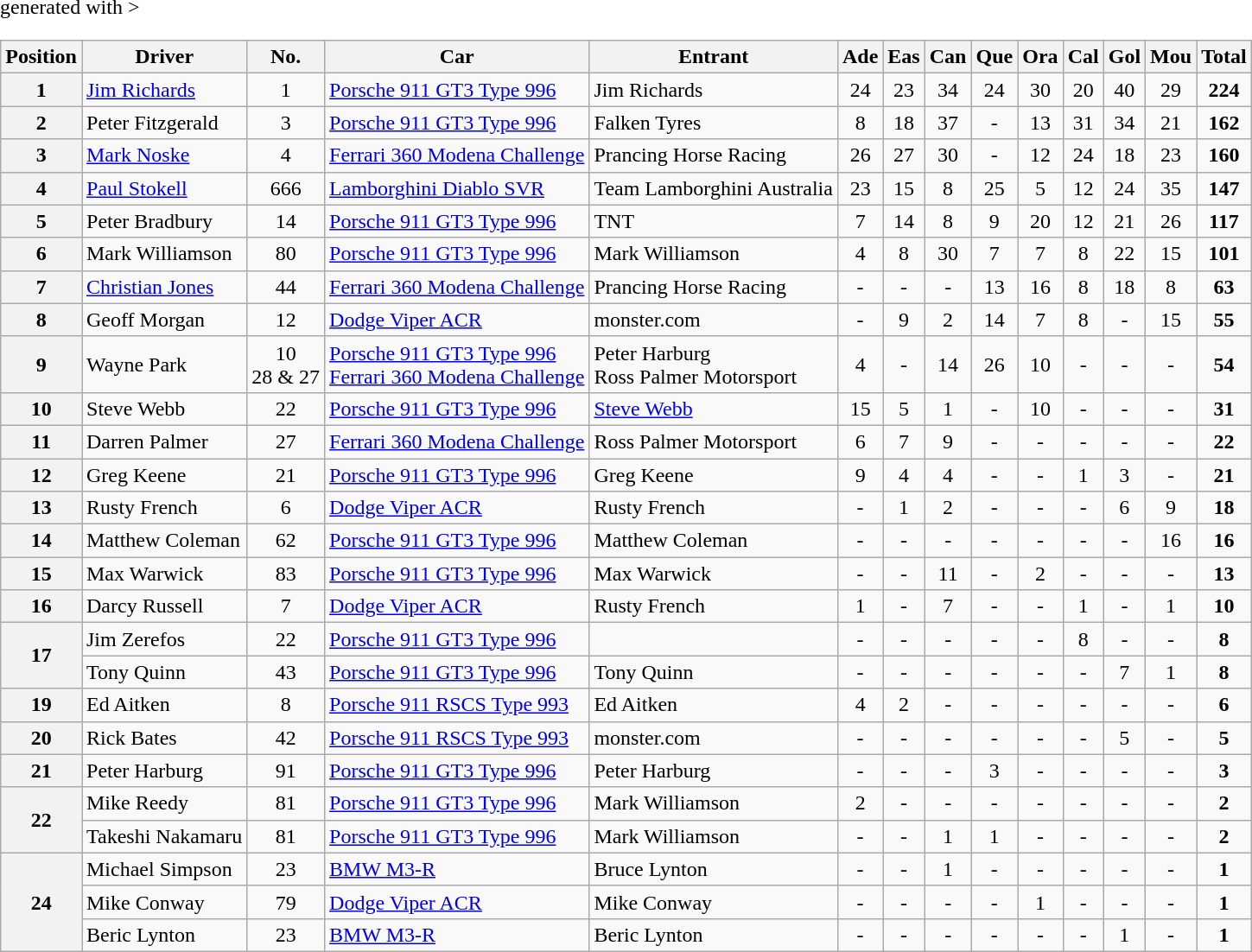<table class="wikitable" <hiddentext>generated with >
<tr style="font-weight:bold">
<th>Position</th>
<th>Driver</th>
<th>No.</th>
<th>Car</th>
<th>Entrant</th>
<th>Ade</th>
<th>Eas</th>
<th>Can</th>
<th>Que</th>
<th>Ora</th>
<th>Cal</th>
<th>Gol</th>
<th>Mou</th>
<th>Total</th>
</tr>
<tr>
<th>1</th>
<td><a href='#'>Jim Richards</a></td>
<td align="center">1</td>
<td><a href='#'>Porsche 911 GT3 Type 996</a></td>
<td>Jim Richards</td>
<td align="center">24</td>
<td align="center">23</td>
<td align="center">34</td>
<td align="center">24</td>
<td align="center">30</td>
<td align="center">20</td>
<td align="center">40</td>
<td align="center">29</td>
<td align="center"><strong>224</strong></td>
</tr>
<tr>
<th>2</th>
<td>Peter Fitzgerald</td>
<td align="center">3</td>
<td><a href='#'>Porsche 911 GT3 Type 996</a></td>
<td>Falken Tyres</td>
<td align="center">8</td>
<td align="center">18</td>
<td align="center">37</td>
<td align="center">-</td>
<td align="center">13</td>
<td align="center">31</td>
<td align="center">34</td>
<td align="center">21</td>
<td align="center"><strong>162</strong></td>
</tr>
<tr>
<th>3</th>
<td><a href='#'>Mark Noske</a></td>
<td align="center">4</td>
<td><a href='#'>Ferrari 360 Modena Challenge</a></td>
<td>Prancing Horse Racing</td>
<td align="center">26</td>
<td align="center">27</td>
<td align="center">30</td>
<td align="center">-</td>
<td align="center">12</td>
<td align="center">24</td>
<td align="center">18</td>
<td align="center">23</td>
<td align="center"><strong>160</strong></td>
</tr>
<tr>
<th>4</th>
<td><a href='#'>Paul Stokell</a></td>
<td align="center">666</td>
<td><a href='#'>Lamborghini Diablo SVR</a></td>
<td>Team Lamborghini Australia</td>
<td align="center">23</td>
<td align="center">15</td>
<td align="center">8</td>
<td align="center">25</td>
<td align="center">5</td>
<td align="center">12</td>
<td align="center">24</td>
<td align="center">35</td>
<td align="center"><strong>147</strong></td>
</tr>
<tr>
<th>5</th>
<td>Peter Bradbury</td>
<td align="center">14</td>
<td><a href='#'>Porsche 911 GT3 Type 996</a></td>
<td>TNT</td>
<td align="center">7</td>
<td align="center">14</td>
<td align="center">8</td>
<td align="center">9</td>
<td align="center">20</td>
<td align="center">12</td>
<td align="center">21</td>
<td align="center">26</td>
<td align="center"><strong>117</strong></td>
</tr>
<tr>
<th>6</th>
<td>Mark Williamson</td>
<td align="center">80</td>
<td><a href='#'>Porsche 911 GT3 Type 996</a></td>
<td>Mark Williamson</td>
<td align="center">4</td>
<td align="center">8</td>
<td align="center">30</td>
<td align="center">7</td>
<td align="center">7</td>
<td align="center">8</td>
<td align="center">22</td>
<td align="center">15</td>
<td align="center"><strong>101</strong></td>
</tr>
<tr>
<th>7</th>
<td><a href='#'>Christian Jones</a></td>
<td align="center">44</td>
<td><a href='#'>Ferrari 360 Modena Challenge</a></td>
<td>Prancing Horse Racing</td>
<td align="center">-</td>
<td align="center">-</td>
<td align="center">-</td>
<td align="center">13</td>
<td align="center">16</td>
<td align="center">8</td>
<td align="center">18</td>
<td align="center">8</td>
<td align="center"><strong>63</strong></td>
</tr>
<tr>
<th>8</th>
<td>Geoff Morgan</td>
<td align="center">12</td>
<td><a href='#'>Dodge Viper ACR</a></td>
<td>monster.com</td>
<td align="center">-</td>
<td align="center">9</td>
<td align="center">2</td>
<td align="center">14</td>
<td align="center">7</td>
<td align="center">8</td>
<td align="center">-</td>
<td align="center">15</td>
<td align="center"><strong>55</strong></td>
</tr>
<tr>
<th>9</th>
<td>Wayne Park</td>
<td align="center">10<br> 28 & 27</td>
<td><a href='#'>Porsche 911 GT3 Type 996</a> <br> <a href='#'>Ferrari 360 Modena Challenge</a></td>
<td>Peter Harburg<br> Ross Palmer Motorsport</td>
<td align="center">4</td>
<td align="center">-</td>
<td align="center">14</td>
<td align="center">26</td>
<td align="center">10</td>
<td align="center">-</td>
<td align="center">-</td>
<td align="center">-</td>
<td align="center"><strong>54</strong></td>
</tr>
<tr>
<th>10</th>
<td>Steve Webb</td>
<td align="center">22</td>
<td><a href='#'>Porsche 911 GT3 Type 996</a></td>
<td><a href='#'>Steve Webb</a></td>
<td align="center">15</td>
<td align="center">5</td>
<td align="center">1</td>
<td align="center">-</td>
<td align="center">10</td>
<td align="center">-</td>
<td align="center">-</td>
<td align="center">-</td>
<td align="center"><strong>31</strong></td>
</tr>
<tr>
<th>11</th>
<td>Darren Palmer</td>
<td align="center">27</td>
<td><a href='#'>Ferrari 360 Modena Challenge</a></td>
<td>Ross Palmer Motorsport</td>
<td align="center">6</td>
<td align="center">7</td>
<td align="center">9</td>
<td align="center">-</td>
<td align="center">-</td>
<td align="center">-</td>
<td align="center">-</td>
<td align="center">-</td>
<td align="center"><strong>22</strong></td>
</tr>
<tr>
<th>12</th>
<td>Greg Keene</td>
<td align="center">21</td>
<td><a href='#'>Porsche 911 GT3 Type 996</a></td>
<td>Greg Keene</td>
<td align="center">9</td>
<td align="center">4</td>
<td align="center">4</td>
<td align="center">-</td>
<td align="center">-</td>
<td align="center">1</td>
<td align="center">3</td>
<td align="center">-</td>
<td align="center"><strong>21</strong></td>
</tr>
<tr>
<th>13</th>
<td>Rusty French</td>
<td align="center">6</td>
<td><a href='#'>Dodge Viper ACR</a></td>
<td>Rusty French</td>
<td align="center">-</td>
<td align="center">1</td>
<td align="center">2</td>
<td align="center">-</td>
<td align="center">-</td>
<td align="center">-</td>
<td align="center">6</td>
<td align="center">9</td>
<td align="center"><strong>18</strong></td>
</tr>
<tr>
<th>14</th>
<td>Matthew Coleman</td>
<td align="center">62</td>
<td><a href='#'>Porsche 911 GT3 Type 996</a></td>
<td>Matthew Coleman</td>
<td align="center">-</td>
<td align="center">-</td>
<td align="center">-</td>
<td align="center">-</td>
<td align="center">-</td>
<td align="center">-</td>
<td align="center">-</td>
<td align="center">16</td>
<td align="center"><strong>16</strong></td>
</tr>
<tr>
<th>15</th>
<td>Max Warwick</td>
<td align="center">83</td>
<td><a href='#'>Porsche 911 GT3 Type 996</a></td>
<td>Max Warwick</td>
<td align="center">-</td>
<td align="center">-</td>
<td align="center">11</td>
<td align="center">-</td>
<td align="center">2</td>
<td align="center">-</td>
<td align="center">-</td>
<td align="center">-</td>
<td align="center"><strong>13</strong></td>
</tr>
<tr>
<th>16</th>
<td>Darcy Russell</td>
<td align="center">7</td>
<td><a href='#'>Dodge Viper ACR</a></td>
<td>Rusty French</td>
<td align="center">1</td>
<td align="center">-</td>
<td align="center">7</td>
<td align="center">-</td>
<td align="center">-</td>
<td align="center">1</td>
<td align="center">-</td>
<td align="center">1</td>
<td align="center"><strong>10</strong></td>
</tr>
<tr>
<th rowspan=2>17</th>
<td>Jim Zerefos</td>
<td align="center">22</td>
<td><a href='#'>Porsche 911 GT3 Type 996</a></td>
<td> </td>
<td align="center">-</td>
<td align="center">-</td>
<td align="center">-</td>
<td align="center">-</td>
<td align="center">-</td>
<td align="center">8</td>
<td align="center">-</td>
<td align="center">-</td>
<td align="center"><strong>8</strong></td>
</tr>
<tr>
<td>Tony Quinn</td>
<td align="center">43</td>
<td><a href='#'>Porsche 911 GT3 Type 996</a></td>
<td>Tony Quinn</td>
<td align="center">-</td>
<td align="center">-</td>
<td align="center">-</td>
<td align="center">-</td>
<td align="center">-</td>
<td align="center">-</td>
<td align="center">7</td>
<td align="center">1</td>
<td align="center"><strong>8</strong></td>
</tr>
<tr>
<th>19</th>
<td>Ed Aitken</td>
<td align="center">8</td>
<td><a href='#'>Porsche 911 RSCS Type 993</a></td>
<td>Ed Aitken</td>
<td align="center">4</td>
<td align="center">2</td>
<td align="center">-</td>
<td align="center">-</td>
<td align="center">-</td>
<td align="center">-</td>
<td align="center">-</td>
<td align="center">-</td>
<td align="center"><strong>6</strong></td>
</tr>
<tr>
<th>20</th>
<td>Rick Bates</td>
<td align="center">42</td>
<td><a href='#'>Porsche 911 RSCS Type 993</a></td>
<td>monster.com</td>
<td align="center">-</td>
<td align="center">-</td>
<td align="center">-</td>
<td align="center">-</td>
<td align="center">-</td>
<td align="center">-</td>
<td align="center">5</td>
<td align="center">-</td>
<td align="center"><strong>5</strong></td>
</tr>
<tr>
<th>21</th>
<td>Peter Harburg</td>
<td align="center">91</td>
<td><a href='#'>Porsche 911 GT3 Type 996</a></td>
<td>Peter Harburg</td>
<td align="center">-</td>
<td align="center">-</td>
<td align="center">-</td>
<td align="center">3</td>
<td align="center">-</td>
<td align="center">-</td>
<td align="center">-</td>
<td align="center">-</td>
<td align="center"><strong>3</strong></td>
</tr>
<tr>
<th rowspan=2>22</th>
<td>Mike Reedy</td>
<td align="center">81</td>
<td><a href='#'>Porsche 911 GT3 Type 996</a></td>
<td>Mark Williamson</td>
<td align="center">2</td>
<td align="center">-</td>
<td align="center">-</td>
<td align="center">-</td>
<td align="center">-</td>
<td align="center">-</td>
<td align="center">-</td>
<td align="center">-</td>
<td align="center"><strong>2</strong></td>
</tr>
<tr>
<td>Takeshi Nakamaru</td>
<td align="center">81</td>
<td><a href='#'>Porsche 911 GT3 Type 996</a></td>
<td>Mark Williamson</td>
<td align="center">-</td>
<td align="center">-</td>
<td align="center">1</td>
<td align="center">1</td>
<td align="center">-</td>
<td align="center">-</td>
<td align="center">-</td>
<td align="center">-</td>
<td align="center"><strong>2</strong></td>
</tr>
<tr>
<th rowspan=3>24</th>
<td>Michael Simpson</td>
<td align="center">23</td>
<td><a href='#'>BMW M3-R</a></td>
<td>Bruce Lynton</td>
<td align="center">-</td>
<td align="center">-</td>
<td align="center">1</td>
<td align="center">-</td>
<td align="center">-</td>
<td align="center">-</td>
<td align="center">-</td>
<td align="center">-</td>
<td align="center"><strong>1</strong></td>
</tr>
<tr>
<td>Mike Conway</td>
<td align="center">79</td>
<td><a href='#'>Dodge Viper ACR</a></td>
<td>Mike Conway</td>
<td align="center">-</td>
<td align="center">-</td>
<td align="center">-</td>
<td align="center">-</td>
<td align="center">1</td>
<td align="center">-</td>
<td align="center">-</td>
<td align="center">-</td>
<td align="center"><strong>1</strong></td>
</tr>
<tr>
<td>Beric Lynton</td>
<td align="center">23</td>
<td><a href='#'>BMW M3-R</a></td>
<td>Beric Lynton</td>
<td align="center">-</td>
<td align="center">-</td>
<td align="center">-</td>
<td align="center">-</td>
<td align="center">-</td>
<td align="center">-</td>
<td align="center">1</td>
<td align="center">-</td>
<td align="center"><strong>1</strong></td>
</tr>
</table>
